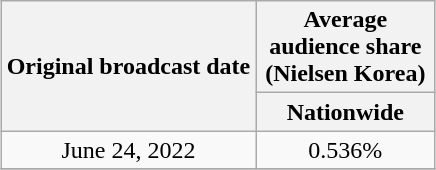<table class="wikitable" style="margin-left:auto; margin-right:auto; width:auto;text-align:center">
<tr>
<th scope="col" rowspan="2">Original broadcast date</th>
<th scope="col" colspan="2">Average audience share (Nielsen Korea)</th>
</tr>
<tr>
<th scope="col" style="width:7em">Nationwide</th>
</tr>
<tr>
<td>June 24, 2022</td>
<td>0.536%</td>
</tr>
<tr>
</tr>
</table>
